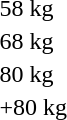<table>
<tr>
<td>58 kg</td>
<td></td>
<td></td>
<td></td>
</tr>
<tr>
<td>68 kg</td>
<td></td>
<td></td>
<td></td>
</tr>
<tr>
<td>80 kg</td>
<td></td>
<td></td>
<td></td>
</tr>
<tr>
<td>+80 kg</td>
<td></td>
<td></td>
<td></td>
</tr>
</table>
